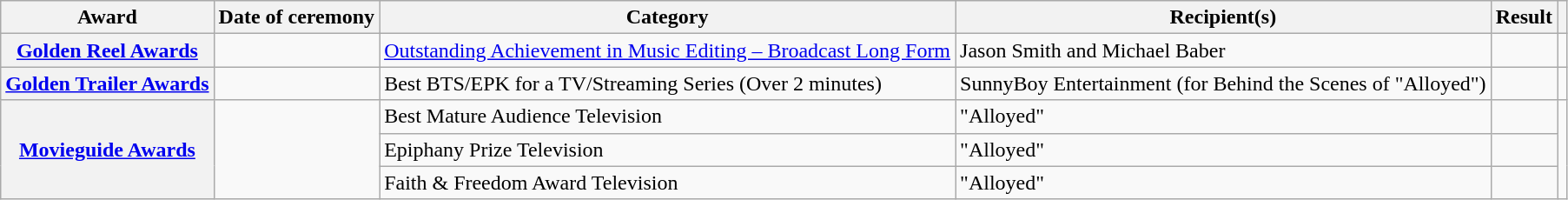<table class="wikitable sortable plainrowheaders">
<tr>
<th scope="col">Award</th>
<th scope="col">Date of ceremony</th>
<th scope="col">Category</th>
<th scope="col">Recipient(s)</th>
<th scope="col">Result</th>
<th scope="col" class="unsortable"></th>
</tr>
<tr>
<th scope="row" style="text-align:center;"><a href='#'>Golden Reel Awards</a></th>
<td><a href='#'></a></td>
<td><a href='#'>Outstanding Achievement in Music Editing – Broadcast Long Form</a></td>
<td>Jason Smith and Michael Baber</td>
<td></td>
<td style="text-align:center"></td>
</tr>
<tr>
<th scope="row" style="text-align:center;"><a href='#'>Golden Trailer Awards</a></th>
<td></td>
<td>Best BTS/EPK for a TV/Streaming Series (Over 2 minutes)</td>
<td>SunnyBoy Entertainment (for Behind the Scenes of "Alloyed")</td>
<td></td>
<td style="text-align:center;"></td>
</tr>
<tr>
<th scope="row" rowspan="3" style="text-align:center;"><a href='#'>Movieguide Awards</a></th>
<td rowspan="3"></td>
<td>Best Mature Audience Television</td>
<td>"Alloyed"</td>
<td></td>
<td rowspan="3" style="text-align:center"></td>
</tr>
<tr>
<td>Epiphany Prize Television</td>
<td>"Alloyed"</td>
<td></td>
</tr>
<tr>
<td>Faith & Freedom Award Television</td>
<td>"Alloyed"</td>
<td></td>
</tr>
</table>
